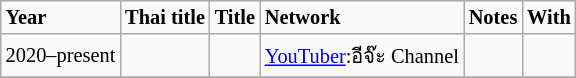<table class="wikitable" style="font-size: 85%;">
<tr>
<td><strong>Year</strong></td>
<td><strong>Thai title</strong></td>
<td><strong>Title</strong></td>
<td><strong>Network</strong></td>
<td><strong>Notes</strong></td>
<td><strong>With</strong></td>
</tr>
<tr>
<td rowspan="1">2020–present</td>
<td><em> </em></td>
<td><em> </em></td>
<td><a href='#'>YouTuber</a>:อีจ๊ะ Channel</td>
<td></td>
<td></td>
</tr>
<tr>
</tr>
</table>
